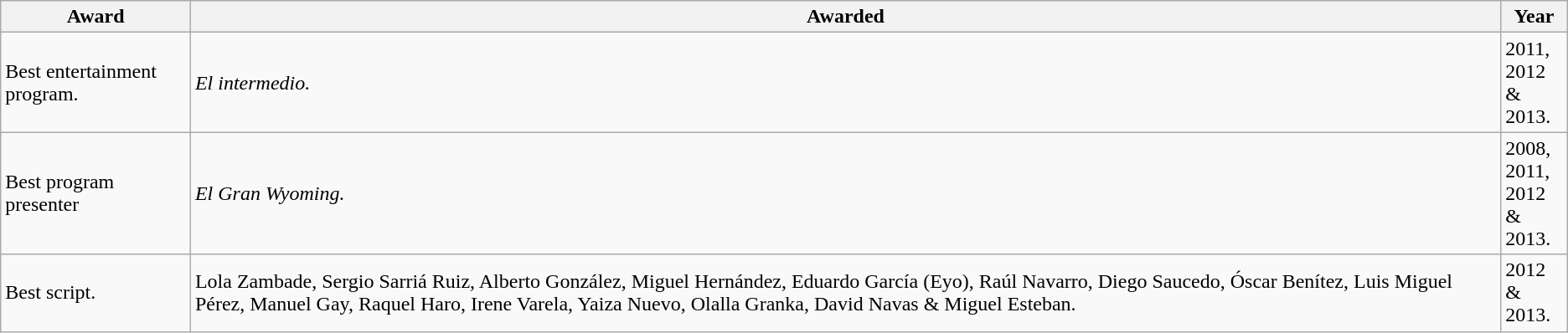<table class="wikitable">
<tr>
<th>Award</th>
<th>Awarded</th>
<th>Year</th>
</tr>
<tr>
<td>Best entertainment program.</td>
<td><em>El intermedio.</em></td>
<td>2011,<br>2012<br>& 2013.</td>
</tr>
<tr>
<td>Best program presenter</td>
<td><em>El Gran Wyoming.</em></td>
<td>2008,<br>2011,<br>2012<br>& 2013.</td>
</tr>
<tr>
<td>Best script.</td>
<td>Lola Zambade, Sergio Sarriá Ruiz, Alberto González, Miguel Hernández, Eduardo García (Eyo), Raúl Navarro, Diego Saucedo, Óscar Benítez, Luis Miguel Pérez, Manuel Gay, Raquel Haro, Irene Varela, Yaiza Nuevo, Olalla Granka, David Navas & Miguel Esteban.</td>
<td>2012<br>& 2013.</td>
</tr>
</table>
